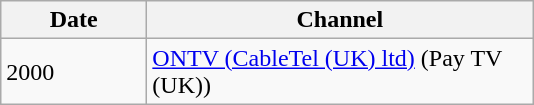<table class="wikitable">
<tr>
<th width=90>Date</th>
<th width=250>Channel</th>
</tr>
<tr>
<td>2000</td>
<td><a href='#'>ONTV (CableTel (UK) ltd)</a> (Pay TV (UK))</td>
</tr>
</table>
